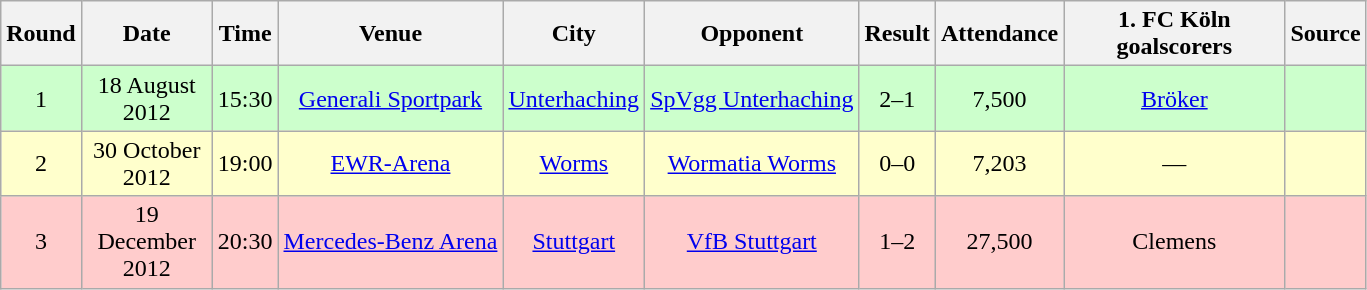<table class="wikitable" style="text-align:center">
<tr>
<th>Round</th>
<th style="width:80px">Date</th>
<th>Time</th>
<th>Venue</th>
<th>City</th>
<th>Opponent</th>
<th>Result</th>
<th>Attendance</th>
<th style="width:140px">1. FC Köln <br> goalscorers</th>
<th>Source</th>
</tr>
<tr style="background:#cfc">
<td>1</td>
<td>18 August 2012</td>
<td>15:30</td>
<td><a href='#'>Generali Sportpark</a></td>
<td><a href='#'>Unterhaching</a></td>
<td><a href='#'>SpVgg Unterhaching</a></td>
<td>2–1</td>
<td>7,500</td>
<td><a href='#'>Bröker</a> </td>
<td></td>
</tr>
<tr style="background:#ffc">
<td>2</td>
<td>30 October 2012</td>
<td>19:00</td>
<td><a href='#'>EWR-Arena</a></td>
<td><a href='#'>Worms</a></td>
<td><a href='#'>Wormatia Worms</a></td>
<td>0–0</td>
<td>7,203</td>
<td>—</td>
<td></td>
</tr>
<tr style="background:#fcc">
<td>3</td>
<td>19 December 2012</td>
<td>20:30</td>
<td><a href='#'>Mercedes-Benz Arena</a></td>
<td><a href='#'>Stuttgart</a></td>
<td><a href='#'>VfB Stuttgart</a></td>
<td>1–2</td>
<td>27,500</td>
<td>Clemens </td>
<td></td>
</tr>
</table>
